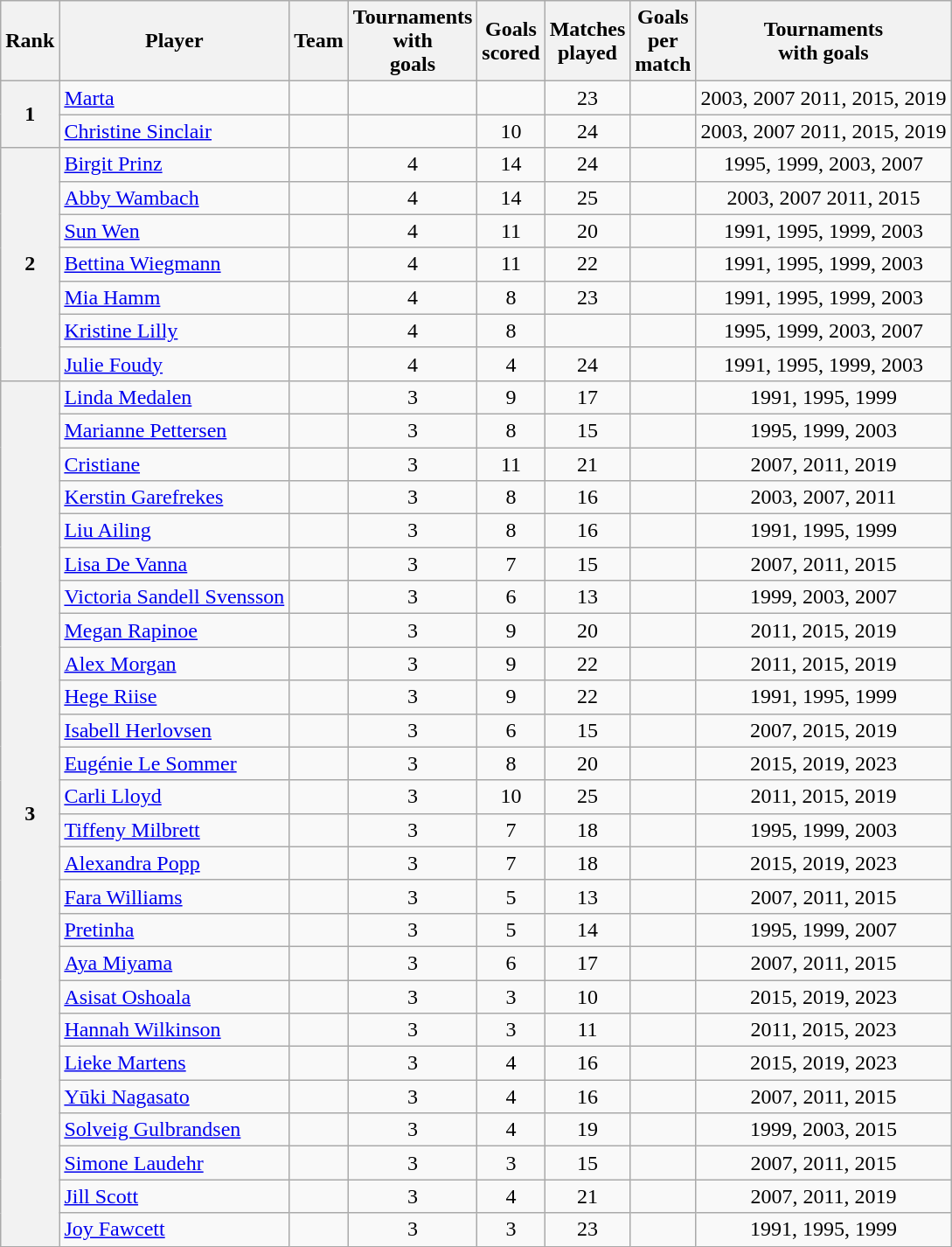<table class="wikitable sortable" style="text-align:center;">
<tr>
<th scope="col">Rank</th>
<th scope="col">Player</th>
<th scope="col">Team</th>
<th scope="col">Tournaments<br>with<br>goals</th>
<th scope="col">Goals<br>scored</th>
<th scope="col">Matches<br>played</th>
<th scope="col">Goals<br>per<br>match</th>
<th scope="col">Tournaments<br>with goals</th>
</tr>
<tr>
<th rowspan=2>1</th>
<td style="text-align:left;" data-sort-value="Marta"><a href='#'>Marta</a></td>
<td align=left></td>
<td></td>
<td></td>
<td>23</td>
<td></td>
<td data-sort-value="2003-2007-2011-2015-2019">2003, 2007 2011, 2015, 2019</td>
</tr>
<tr>
<td style="text-align:left;" data-sort-value="Sinclair, Christine"><a href='#'>Christine Sinclair</a></td>
<td align=left></td>
<td></td>
<td>10</td>
<td>24</td>
<td></td>
<td data-sort-value="2003-2007-2011-2015-2019">2003, 2007 2011, 2015, 2019</td>
</tr>
<tr>
<th rowspan=7>2</th>
<td style="text-align:left;" data-sort-value="Prinz, Birgit"><a href='#'>Birgit Prinz</a></td>
<td align=left></td>
<td>4</td>
<td>14</td>
<td>24</td>
<td></td>
<td data-sort-value="1995-1999-2003-2007">1995, 1999, 2003, 2007</td>
</tr>
<tr>
<td style="text-align:left;" data-sort-value="Wambach, Abby"><a href='#'>Abby Wambach</a></td>
<td align=left></td>
<td>4</td>
<td>14</td>
<td>25</td>
<td></td>
<td data-sort-value="2003-2007-2011-2015">2003, 2007 2011, 2015</td>
</tr>
<tr>
<td style="text-align:left;" data-sort-value="Sun, Wen"><a href='#'>Sun Wen</a></td>
<td align=left></td>
<td>4</td>
<td>11</td>
<td>20</td>
<td></td>
<td data-sort-value="1991-1995-1999-2003">1991, 1995, 1999, 2003</td>
</tr>
<tr>
<td style="text-align:left;" data-sort-value="Wiegmann, Bettina"><a href='#'>Bettina Wiegmann</a></td>
<td align=left></td>
<td>4</td>
<td>11</td>
<td>22</td>
<td></td>
<td data-sort-value="1991-1995-1999-2003">1991, 1995, 1999, 2003</td>
</tr>
<tr>
<td style="text-align:left;" data-sort-value="Hamm, Mia"><a href='#'>Mia Hamm</a></td>
<td align=left></td>
<td>4</td>
<td>8</td>
<td>23</td>
<td></td>
<td data-sort-value="1991-1995-1999-2003">1991, 1995, 1999, 2003</td>
</tr>
<tr>
<td style="text-align:left;" data-sort-value="Lilly, Kristine"><a href='#'>Kristine Lilly</a></td>
<td align=left></td>
<td>4</td>
<td>8</td>
<td></td>
<td></td>
<td data-sort-value="1995-1999-2003-2007">1995, 1999, 2003, 2007</td>
</tr>
<tr>
<td style="text-align:left;" data-sort-value="Foudy, Julie"><a href='#'>Julie Foudy</a></td>
<td align=left></td>
<td>4</td>
<td>4</td>
<td>24</td>
<td></td>
<td data-sort-value="1991-1995-1999-2003">1991, 1995, 1999, 2003</td>
</tr>
<tr>
<th rowspan=26>3</th>
<td style="text-align:left;" data-sort-value="Medalen, Linda"><a href='#'>Linda Medalen</a></td>
<td align=left></td>
<td>3</td>
<td>9</td>
<td>17</td>
<td></td>
<td data-sort-value="1991-1995-1999">1991, 1995, 1999</td>
</tr>
<tr>
<td style="text-align:left;" data-sort-value="Pettersen, Marianne"><a href='#'>Marianne Pettersen</a></td>
<td align=left></td>
<td>3</td>
<td>8</td>
<td>15</td>
<td></td>
<td data-sort-value="1995-1999-2003">1995, 1999, 2003</td>
</tr>
<tr>
<td style="text-align:left;" data-sort-value="Cristiane"><a href='#'>Cristiane</a></td>
<td align=left></td>
<td>3</td>
<td>11</td>
<td>21</td>
<td></td>
<td data-sort-value="2007-2011-2019">2007, 2011, 2019</td>
</tr>
<tr>
<td style="text-align:left;" data-sort-value="Garefrekes, Kerstin"><a href='#'>Kerstin Garefrekes</a></td>
<td align=left></td>
<td>3</td>
<td>8</td>
<td>16</td>
<td></td>
<td data-sort-value="2003-2007-2011">2003, 2007, 2011</td>
</tr>
<tr>
<td style="text-align:left;" data-sort-value="Liu, Ailing"><a href='#'>Liu Ailing</a></td>
<td align=left></td>
<td>3</td>
<td>8</td>
<td>16</td>
<td></td>
<td data-sort-value="1991-1995-1999">1991, 1995, 1999</td>
</tr>
<tr>
<td style="text-align:left;" data-sort-value="De Vanna, Lisa"><a href='#'>Lisa De Vanna</a></td>
<td align=left></td>
<td>3</td>
<td>7</td>
<td>15</td>
<td></td>
<td data-sort-value="2007-2011-2015">2007, 2011, 2015</td>
</tr>
<tr>
<td style="text-align:left;" data-sort-value="Sandell Svensson, Victoria"><a href='#'>Victoria Sandell Svensson</a></td>
<td align=left></td>
<td>3</td>
<td>6</td>
<td>13</td>
<td></td>
<td data-sort-value="1999-2003-2007">1999, 2003, 2007</td>
</tr>
<tr>
<td style="text-align:left;" data-sort-value="Rapinoe, Megan"><a href='#'>Megan Rapinoe</a></td>
<td align=left></td>
<td>3</td>
<td>9</td>
<td>20</td>
<td></td>
<td data-sort-value="2011-2015-2019">2011, 2015, 2019</td>
</tr>
<tr>
<td style="text-align:left;" data-sort-value="Morgan, Alex"><a href='#'>Alex Morgan</a></td>
<td align=left></td>
<td>3</td>
<td>9</td>
<td>22</td>
<td></td>
<td data-sort-value="2011-2015-2019">2011, 2015, 2019</td>
</tr>
<tr>
<td style="text-align:left;" data-sort-value="Riise, Hege"><a href='#'>Hege Riise</a></td>
<td align=left></td>
<td>3</td>
<td>9</td>
<td>22</td>
<td></td>
<td data-sort-value="1991-1995-1999">1991, 1995, 1999</td>
</tr>
<tr>
<td style="text-align:left;" data-sort-value="Herlovsen, Isabell"><a href='#'>Isabell Herlovsen</a></td>
<td align=left></td>
<td>3</td>
<td>6</td>
<td>15</td>
<td></td>
<td data-sort-value="2007-2015-2019">2007, 2015, 2019</td>
</tr>
<tr>
<td style="text-align:left;" data-sort-value="Le Sommer, Eugénie"><a href='#'>Eugénie Le Sommer</a></td>
<td align=left></td>
<td>3</td>
<td>8</td>
<td>20</td>
<td></td>
<td data-sort-value="2015-2019-2023">2015, 2019, 2023</td>
</tr>
<tr>
<td style="text-align:left;" data-sort-value="Lloyd, Carli"><a href='#'>Carli Lloyd</a></td>
<td align=left></td>
<td>3</td>
<td>10</td>
<td>25</td>
<td></td>
<td data-sort-value="2011-2015-2019">2011, 2015, 2019</td>
</tr>
<tr>
<td style="text-align:left;" data-sort-value="Milbrett, Tiffeny"><a href='#'>Tiffeny Milbrett</a></td>
<td align=left></td>
<td>3</td>
<td>7</td>
<td>18</td>
<td></td>
<td data-sort-value="1995-1999-2003">1995, 1999, 2003</td>
</tr>
<tr>
<td style="text-align:left;" data-sort-value="Popp, Alexandra"><a href='#'>Alexandra Popp</a></td>
<td align=left></td>
<td>3</td>
<td>7</td>
<td>18</td>
<td></td>
<td data-sort-value="2015-2019-2023">2015, 2019, 2023</td>
</tr>
<tr>
<td style="text-align:left;" data-sort-value="Williams, Fara"><a href='#'>Fara Williams</a></td>
<td align=left></td>
<td>3</td>
<td>5</td>
<td>13</td>
<td></td>
<td data-sort-value="2007-2011-2015">2007, 2011, 2015</td>
</tr>
<tr>
<td style="text-align:left;" data-sort-value="Pretinha"><a href='#'>Pretinha</a></td>
<td align=left></td>
<td>3</td>
<td>5</td>
<td>14</td>
<td></td>
<td data-sort-value="1995-1999-2007">1995, 1999, 2007</td>
</tr>
<tr>
<td style="text-align:left;" data-sort-value="Miyama, Aya"><a href='#'>Aya Miyama</a></td>
<td align=left></td>
<td>3</td>
<td>6</td>
<td>17</td>
<td></td>
<td data-sort-value="2007-2011-2015">2007, 2011, 2015</td>
</tr>
<tr>
<td style="text-align:left;" data-sort-value="Oshoala, Asisat"><a href='#'>Asisat Oshoala</a></td>
<td align=left></td>
<td>3</td>
<td>3</td>
<td>10</td>
<td></td>
<td data-sort-value="2015-2019-2023">2015, 2019, 2023</td>
</tr>
<tr>
<td style="text-align:left;" data-sort-value="Wilkinson, Hannah"><a href='#'>Hannah Wilkinson</a></td>
<td align=left></td>
<td>3</td>
<td>3</td>
<td>11</td>
<td></td>
<td data-sort-value="2011-2015-2023">2011, 2015, 2023</td>
</tr>
<tr>
<td style="text-align:left;" data-sort-value="Martens, Lieke"><a href='#'>Lieke Martens</a></td>
<td align=left></td>
<td>3</td>
<td>4</td>
<td>16</td>
<td></td>
<td data-sort-value="2015-2019-2023">2015, 2019, 2023</td>
</tr>
<tr>
<td style="text-align:left;" data-sort-value="Nagasato, Yūki"><a href='#'>Yūki Nagasato</a></td>
<td align=left></td>
<td>3</td>
<td>4</td>
<td>16</td>
<td></td>
<td data-sort-value="2007-2011-2015">2007, 2011, 2015</td>
</tr>
<tr>
<td style="text-align:left;" data-sort-value="Gulbrandsen, Solveig"><a href='#'>Solveig Gulbrandsen</a></td>
<td align=left></td>
<td>3</td>
<td>4</td>
<td>19</td>
<td></td>
<td data-sort-value="1999-2003-2015">1999, 2003, 2015</td>
</tr>
<tr>
<td style="text-align:left;" data-sort-value="Laudehr, Simone"><a href='#'>Simone Laudehr</a></td>
<td align=left></td>
<td>3</td>
<td>3</td>
<td>15</td>
<td></td>
<td data-sort-value="2007-2011-2015">2007, 2011, 2015</td>
</tr>
<tr>
<td style="text-align:left;" data-sort-value="Scott, Jill"><a href='#'>Jill Scott</a></td>
<td align=left></td>
<td>3</td>
<td>4</td>
<td>21</td>
<td></td>
<td data-sort-value="2007-2011-2019">2007, 2011, 2019</td>
</tr>
<tr>
<td style="text-align:left;" data-sort-value="Fawcett, Joy"><a href='#'>Joy Fawcett</a></td>
<td align=left></td>
<td>3</td>
<td>3</td>
<td>23</td>
<td></td>
<td data-sort-value="1991-1995-1999">1991, 1995, 1999</td>
</tr>
</table>
